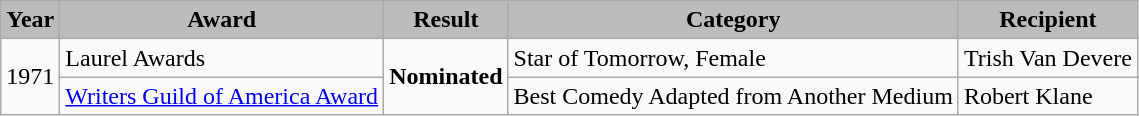<table class="wikitable">
<tr style="background:#b0c4de; text-align:center;">
<th style="background:#bcbcbc;">Year</th>
<th style="background:#bcbcbc;">Award</th>
<th style="background:#bcbcbc;">Result</th>
<th style="background:#bcbcbc;">Category</th>
<th style="background:#bcbcbc;">Recipient</th>
</tr>
<tr>
<td rowspan=2>1971</td>
<td>Laurel Awards</td>
<td rowspan=2><strong>Nominated</strong></td>
<td>Star of Tomorrow, Female</td>
<td>Trish Van Devere</td>
</tr>
<tr>
<td><a href='#'>Writers Guild of America Award</a></td>
<td>Best Comedy Adapted from Another Medium</td>
<td>Robert Klane</td>
</tr>
</table>
